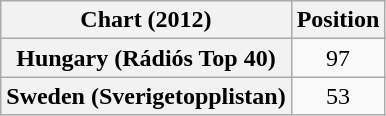<table class="wikitable sortable plainrowheaders" style="text-align:center;">
<tr>
<th scope="col">Chart (2012)</th>
<th scope="col">Position</th>
</tr>
<tr>
<th scope="row">Hungary (Rádiós Top 40)</th>
<td align="center">97</td>
</tr>
<tr>
<th scope="row">Sweden (Sverigetopplistan)</th>
<td>53</td>
</tr>
</table>
